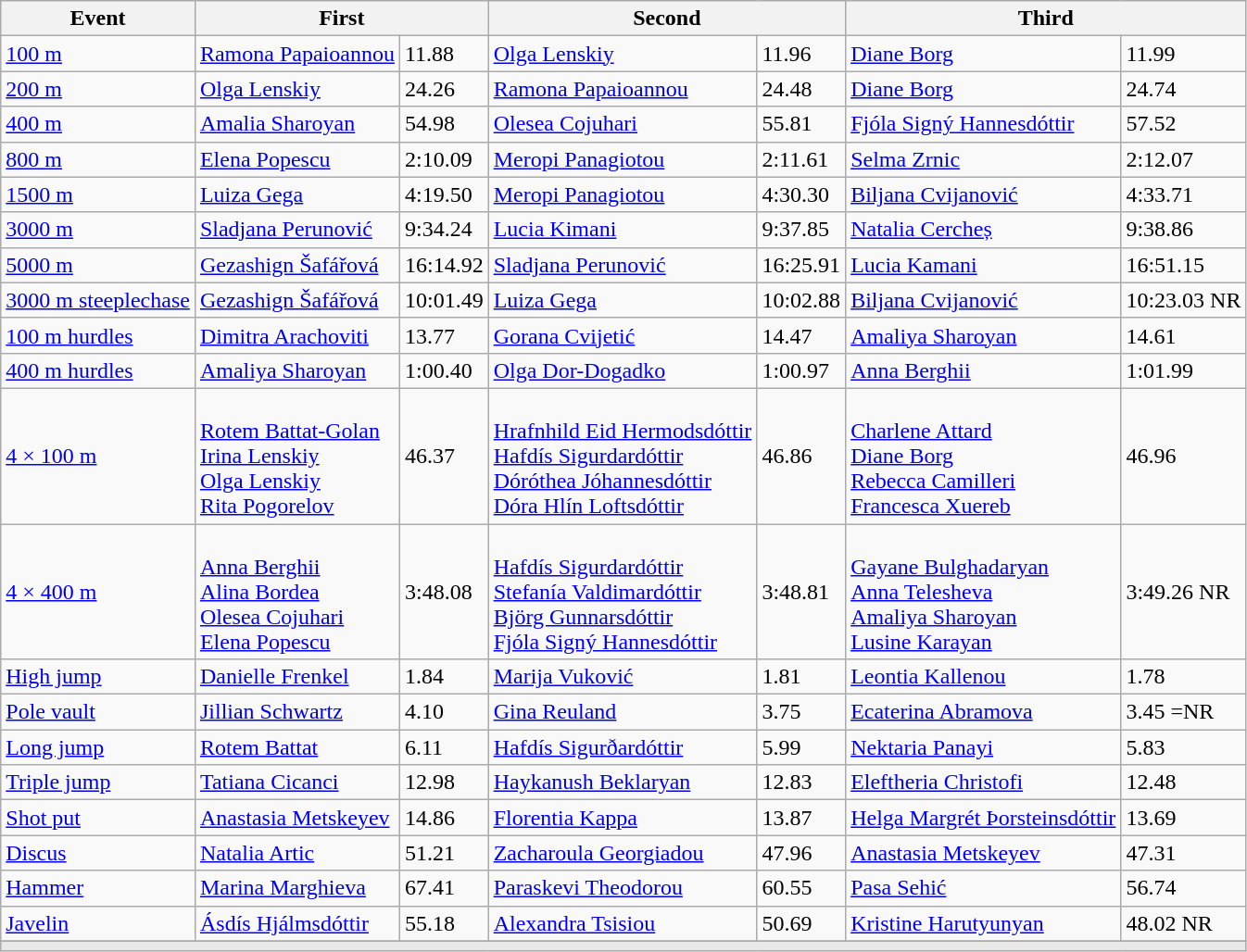<table class=wikitable>
<tr>
<th>Event</th>
<th colspan=2>First</th>
<th colspan=2>Second</th>
<th colspan=2>Third</th>
</tr>
<tr>
<td><a href='#'>100 m</a></td>
<td><a href='#'>Ramona Papaioannou</a> <br> </td>
<td>11.88</td>
<td><a href='#'>Olga Lenskiy</a> <br> </td>
<td>11.96</td>
<td><a href='#'>Diane Borg</a> <br> </td>
<td>11.99</td>
</tr>
<tr>
<td><a href='#'>200 m</a></td>
<td><a href='#'>Olga Lenskiy</a> <br> </td>
<td>24.26</td>
<td><a href='#'>Ramona Papaioannou</a> <br> </td>
<td>24.48</td>
<td><a href='#'>Diane Borg</a> <br> </td>
<td>24.74</td>
</tr>
<tr>
<td><a href='#'>400 m</a></td>
<td><a href='#'>Amalia Sharoyan</a> <br> </td>
<td>54.98</td>
<td><a href='#'>Olesea Cojuhari</a> <br> </td>
<td>55.81</td>
<td><a href='#'>Fjóla Signý Hannesdóttir</a> <br> </td>
<td>57.52</td>
</tr>
<tr>
<td><a href='#'>800 m</a></td>
<td><a href='#'>Elena Popescu</a> <br> </td>
<td>2:10.09</td>
<td><a href='#'>Meropi Panagiotou</a> <br> </td>
<td>2:11.61</td>
<td><a href='#'>Selma Zrnic</a> <br> </td>
<td>2:12.07</td>
</tr>
<tr>
<td><a href='#'>1500 m</a></td>
<td><a href='#'>Luiza Gega</a> <br> </td>
<td>4:19.50</td>
<td><a href='#'>Meropi Panagiotou</a> <br> </td>
<td>4:30.30</td>
<td><a href='#'>Biljana Cvijanović</a> <br> </td>
<td>4:33.71</td>
</tr>
<tr>
<td><a href='#'>3000 m</a></td>
<td><a href='#'>Sladjana Perunović</a> <br> </td>
<td>9:34.24</td>
<td><a href='#'>Lucia Kimani</a> <br> </td>
<td>9:37.85</td>
<td><a href='#'>Natalia Cercheș</a> <br> </td>
<td>9:38.86</td>
</tr>
<tr>
<td><a href='#'>5000 m</a></td>
<td><a href='#'>Gezashign Šafářová</a> <br> </td>
<td>16:14.92</td>
<td><a href='#'>Sladjana Perunović</a> <br> </td>
<td>16:25.91</td>
<td><a href='#'>Lucia Kamani</a> <br> </td>
<td>16:51.15</td>
</tr>
<tr>
<td><a href='#'>3000 m steeplechase</a></td>
<td><a href='#'>Gezashign Šafářová</a> <br> </td>
<td>10:01.49</td>
<td><a href='#'>Luiza Gega</a> <br> </td>
<td>10:02.88</td>
<td><a href='#'>Biljana Cvijanović</a> <br> </td>
<td>10:23.03 NR</td>
</tr>
<tr>
<td><a href='#'>100 m hurdles</a></td>
<td><a href='#'>Dimitra Arachoviti</a> <br> </td>
<td>13.77</td>
<td><a href='#'>Gorana Cvijetić</a> <br> </td>
<td>14.47</td>
<td><a href='#'>Amaliya Sharoyan</a> <br> </td>
<td>14.61</td>
</tr>
<tr>
<td><a href='#'>400 m hurdles</a></td>
<td><a href='#'>Amaliya Sharoyan</a> <br> </td>
<td>1:00.40</td>
<td><a href='#'>Olga Dor-Dogadko</a> <br> </td>
<td>1:00.97</td>
<td><a href='#'>Anna Berghii</a> <br> </td>
<td>1:01.99</td>
</tr>
<tr>
<td><a href='#'>4 × 100 m</a></td>
<td><br><a href='#'>Rotem Battat-Golan</a><br><a href='#'>Irina Lenskiy</a><br><a href='#'>Olga Lenskiy</a><br><a href='#'>Rita Pogorelov</a></td>
<td>46.37</td>
<td><br><a href='#'>Hrafnhild Eid Hermodsdóttir</a><br><a href='#'>Hafdís Sigurdardóttir</a><br><a href='#'>Dóróthea Jóhannesdóttir</a><br><a href='#'>Dóra Hlín Loftsdóttir</a></td>
<td>46.86</td>
<td><br><a href='#'>Charlene Attard</a><br><a href='#'>Diane Borg</a><br><a href='#'>Rebecca Camilleri</a><br><a href='#'>Francesca Xuereb</a></td>
<td>46.96</td>
</tr>
<tr>
<td><a href='#'>4 × 400 m</a></td>
<td><br><a href='#'>Anna Berghii</a><br><a href='#'>Alina Bordea</a><br><a href='#'>Olesea Cojuhari</a><br><a href='#'>Elena Popescu</a></td>
<td>3:48.08</td>
<td><br><a href='#'>Hafdís Sigurdardóttir</a><br><a href='#'>Stefanía Valdimardóttir</a><br><a href='#'>Björg Gunnarsdóttir</a><br><a href='#'>Fjóla Signý Hannesdóttir</a></td>
<td>3:48.81</td>
<td><br><a href='#'>Gayane Bulghadaryan</a><br><a href='#'>Anna Telesheva</a><br><a href='#'>Amaliya Sharoyan</a><br><a href='#'>Lusine Karayan</a></td>
<td>3:49.26 NR</td>
</tr>
<tr>
<td><a href='#'>High jump</a></td>
<td><a href='#'>Danielle Frenkel</a> <br> </td>
<td>1.84</td>
<td><a href='#'>Marija Vuković</a> <br> </td>
<td>1.81</td>
<td><a href='#'>Leontia Kallenou</a> <br> </td>
<td>1.78</td>
</tr>
<tr>
<td><a href='#'>Pole vault</a></td>
<td><a href='#'>Jillian Schwartz</a> <br> </td>
<td>4.10</td>
<td><a href='#'>Gina Reuland</a> <br> </td>
<td>3.75</td>
<td><a href='#'>Ecaterina Abramova</a> <br> </td>
<td>3.45 =NR</td>
</tr>
<tr>
<td><a href='#'>Long jump</a></td>
<td><a href='#'>Rotem Battat</a> <br> </td>
<td>6.11</td>
<td><a href='#'>Hafdís Sigurðardóttir</a> <br> </td>
<td>5.99</td>
<td><a href='#'>Nektaria Panayi</a> <br> </td>
<td>5.83</td>
</tr>
<tr>
<td><a href='#'>Triple jump</a></td>
<td><a href='#'>Tatiana Cicanci</a> <br> </td>
<td>12.98</td>
<td><a href='#'>Haykanush Beklaryan</a> <br> </td>
<td>12.83</td>
<td><a href='#'>Eleftheria Christofi</a> <br> </td>
<td>12.48</td>
</tr>
<tr>
<td><a href='#'>Shot put</a></td>
<td><a href='#'>Anastasia Metskeyev</a> <br> </td>
<td>14.86</td>
<td><a href='#'>Florentia Kappa</a> <br> </td>
<td>13.87</td>
<td><a href='#'>Helga Margrét Þorsteinsdóttir</a> <br> </td>
<td>13.69</td>
</tr>
<tr>
<td><a href='#'>Discus</a></td>
<td><a href='#'>Natalia Artic</a> <br> </td>
<td>51.21</td>
<td><a href='#'>Zacharoula Georgiadou</a> <br> </td>
<td>47.96</td>
<td><a href='#'>Anastasia Metskeyev</a> <br> </td>
<td>47.31</td>
</tr>
<tr>
<td><a href='#'>Hammer</a></td>
<td><a href='#'>Marina Marghieva</a> <br> </td>
<td>67.41</td>
<td><a href='#'>Paraskevi Theodorou</a> <br> </td>
<td>60.55</td>
<td><a href='#'>Pasa Sehić</a> <br> </td>
<td>56.74</td>
</tr>
<tr>
<td><a href='#'>Javelin</a></td>
<td><a href='#'>Ásdís Hjálmsdóttir</a> <br> </td>
<td>55.18</td>
<td><a href='#'>Alexandra Tsisiou</a> <br> </td>
<td>50.69</td>
<td><a href='#'>Kristine Harutyunyan</a> <br> </td>
<td>48.02 NR</td>
</tr>
<tr>
</tr>
<tr bgcolor= e8e8e8>
<td colspan=7></td>
</tr>
</table>
